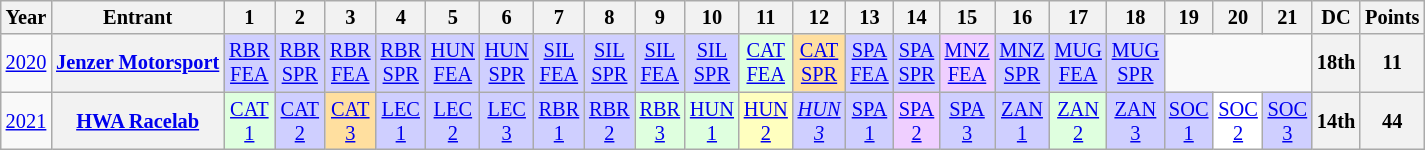<table class="wikitable" style="text-align:center; font-size:85%">
<tr>
<th>Year</th>
<th>Entrant</th>
<th>1</th>
<th>2</th>
<th>3</th>
<th>4</th>
<th>5</th>
<th>6</th>
<th>7</th>
<th>8</th>
<th>9</th>
<th>10</th>
<th>11</th>
<th>12</th>
<th>13</th>
<th>14</th>
<th>15</th>
<th>16</th>
<th>17</th>
<th>18</th>
<th>19</th>
<th>20</th>
<th>21</th>
<th>DC</th>
<th>Points</th>
</tr>
<tr>
<td><a href='#'>2020</a></td>
<th nowrap><a href='#'>Jenzer Motorsport</a></th>
<td style="background:#CFCFFF;"><a href='#'>RBR<br>FEA</a><br></td>
<td style="background:#CFCFFF;"><a href='#'>RBR<br>SPR</a><br></td>
<td style="background:#CFCFFF;"><a href='#'>RBR<br>FEA</a><br> </td>
<td style="background:#CFCFFF;"><a href='#'>RBR<br>SPR</a><br> </td>
<td style="background:#CFCFFF;"><a href='#'>HUN<br>FEA</a><br> </td>
<td style="background:#CFCFFF;"><a href='#'>HUN<br>SPR</a><br> </td>
<td style="background:#CFCFFF;"><a href='#'>SIL<br>FEA</a><br> </td>
<td style="background:#CFCFFF;"><a href='#'>SIL<br>SPR</a><br> </td>
<td style="background:#CFCFFF;"><a href='#'>SIL<br>FEA</a><br> </td>
<td style="background:#CFCFFF;"><a href='#'>SIL<br>SPR</a><br> </td>
<td style="background:#DFFFDF;"><a href='#'>CAT<br>FEA</a><br> </td>
<td style="background:#FFDF9F;"><a href='#'>CAT<br>SPR</a><br> </td>
<td style="background:#CFCFFF;"><a href='#'>SPA<br>FEA</a><br> </td>
<td style="background:#CFCFFF;"><a href='#'>SPA<br>SPR</a><br> </td>
<td style="background:#EFCFFF;"><a href='#'>MNZ<br>FEA</a><br></td>
<td style="background:#CFCFFF;"><a href='#'>MNZ<br>SPR</a><br> </td>
<td style="background:#CFCFFF;"><a href='#'>MUG<br>FEA</a><br></td>
<td style="background:#CFCFFF;"><a href='#'>MUG<br>SPR</a><br></td>
<td colspan=3></td>
<th>18th</th>
<th>11</th>
</tr>
<tr>
<td><a href='#'>2021</a></td>
<th nowrap><a href='#'>HWA Racelab</a></th>
<td style="background:#DFFFDF;"><a href='#'>CAT<br>1</a><br></td>
<td style="background:#CFCFFF;"><a href='#'>CAT<br>2</a><br></td>
<td style="background:#FFDF9F;"><a href='#'>CAT<br>3</a><br></td>
<td style="background:#CFCFFF;"><a href='#'>LEC<br>1</a><br></td>
<td style="background:#CFCFFF;"><a href='#'>LEC<br>2</a><br></td>
<td style="background:#CFCFFF;"><a href='#'>LEC<br>3</a><br></td>
<td style="background:#CFCFFF;"><a href='#'>RBR<br>1</a><br></td>
<td style="background:#CFCFFF;"><a href='#'>RBR<br>2</a><br></td>
<td style="background:#DFFFDF;"><a href='#'>RBR<br>3</a><br></td>
<td style="background:#DFFFDF;"><a href='#'>HUN<br>1</a><br></td>
<td style="background:#FFFFBF;"><a href='#'>HUN<br>2</a><br></td>
<td style="background:#CFCFFF;"><em><a href='#'>HUN<br>3</a></em><br></td>
<td style="background:#CFCFFF;"><a href='#'>SPA<br>1</a><br></td>
<td style="background:#EFCFFF;"><a href='#'>SPA<br>2</a><br></td>
<td style="background:#CFCFFF;"><a href='#'>SPA<br>3</a><br></td>
<td style="background:#CFCFFF;"><a href='#'>ZAN<br>1</a><br></td>
<td style="background:#DFFFDF;"><a href='#'>ZAN<br>2</a><br></td>
<td style="background:#CFCFFF;"><a href='#'>ZAN<br>3</a><br></td>
<td style="background:#CFCFFF;"><a href='#'>SOC<br>1</a><br></td>
<td style="background:#FFFFFF;"><a href='#'>SOC<br>2</a><br></td>
<td style="background:#CFCFFF;"><a href='#'>SOC<br>3</a><br></td>
<th>14th</th>
<th>44</th>
</tr>
</table>
